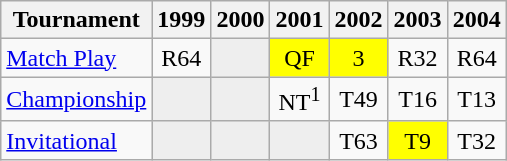<table class="wikitable" style="text-align:center;">
<tr>
<th>Tournament</th>
<th>1999</th>
<th>2000</th>
<th>2001</th>
<th>2002</th>
<th>2003</th>
<th>2004</th>
</tr>
<tr>
<td align="left"><a href='#'>Match Play</a></td>
<td>R64</td>
<td style="background:#eeeeee;"></td>
<td style="background:yellow;">QF</td>
<td style="background:yellow;">3</td>
<td>R32</td>
<td>R64</td>
</tr>
<tr>
<td align="left"><a href='#'>Championship</a></td>
<td style="background:#eeeeee;"></td>
<td style="background:#eeeeee;"></td>
<td>NT<sup>1</sup></td>
<td>T49</td>
<td>T16</td>
<td>T13</td>
</tr>
<tr>
<td align="left"><a href='#'>Invitational</a></td>
<td style="background:#eeeeee;"></td>
<td style="background:#eeeeee;"></td>
<td style="background:#eeeeee;"></td>
<td>T63</td>
<td style="background:yellow;">T9</td>
<td>T32</td>
</tr>
</table>
